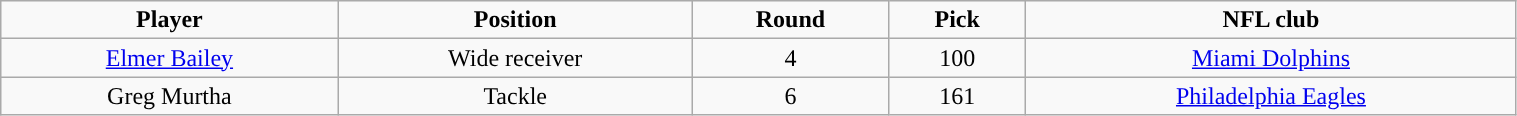<table class="wikitable" width="80%">
<tr align="center">
<td><strong>Player</strong></td>
<td><strong>Position</strong></td>
<td><strong>Round</strong></td>
<td><strong>Pick</strong></td>
<td><strong>NFL club</strong></td>
</tr>
<tr align="center" bgcolor="">
<td><a href='#'>Elmer Bailey</a></td>
<td>Wide receiver</td>
<td>4</td>
<td>100</td>
<td><a href='#'>Miami Dolphins</a></td>
</tr>
<tr align="center" bgcolor="">
<td>Greg Murtha</td>
<td>Tackle</td>
<td>6</td>
<td>161</td>
<td><a href='#'>Philadelphia Eagles</a></td>
</tr>
</table>
